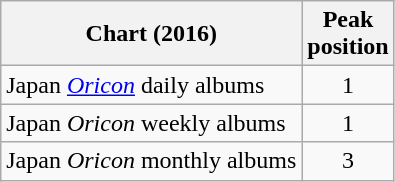<table class="wikitable sortable">
<tr>
<th>Chart (2016)</th>
<th>Peak<br>position</th>
</tr>
<tr>
<td>Japan <em><a href='#'>Oricon</a></em> daily albums</td>
<td align="center">1</td>
</tr>
<tr>
<td>Japan <em>Oricon</em> weekly albums</td>
<td align="center">1</td>
</tr>
<tr>
<td>Japan <em>Oricon</em> monthly albums</td>
<td align="center">3</td>
</tr>
</table>
